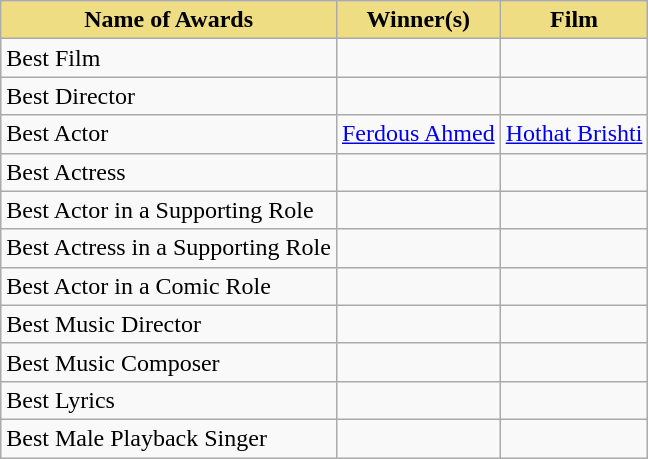<table class="wikitable">
<tr>
<th style="background:#EEDD82;">Name of Awards</th>
<th style="background:#EEDD82;">Winner(s)</th>
<th style="background:#EEDD82;">Film</th>
</tr>
<tr>
<td>Best Film</td>
<td></td>
<td></td>
</tr>
<tr>
<td>Best Director</td>
<td></td>
<td></td>
</tr>
<tr>
<td>Best Actor</td>
<td><a href='#'>Ferdous Ahmed</a></td>
<td><a href='#'>Hothat Brishti</a></td>
</tr>
<tr>
<td>Best Actress</td>
<td></td>
<td></td>
</tr>
<tr>
<td>Best Actor in a Supporting Role</td>
<td></td>
<td></td>
</tr>
<tr>
<td>Best Actress in a Supporting Role</td>
<td></td>
<td></td>
</tr>
<tr>
<td>Best Actor in a Comic Role</td>
<td></td>
<td></td>
</tr>
<tr>
<td>Best Music Director</td>
<td></td>
<td></td>
</tr>
<tr>
<td>Best Music Composer</td>
<td></td>
<td></td>
</tr>
<tr>
<td>Best Lyrics</td>
<td></td>
<td></td>
</tr>
<tr>
<td>Best Male Playback Singer</td>
<td></td>
<td></td>
</tr>
</table>
